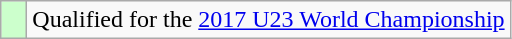<table class="wikitable" style="text-align:left;">
<tr>
<td width=10px bgcolor=#ccffcc></td>
<td>Qualified for the <a href='#'>2017 U23 World Championship</a></td>
</tr>
</table>
